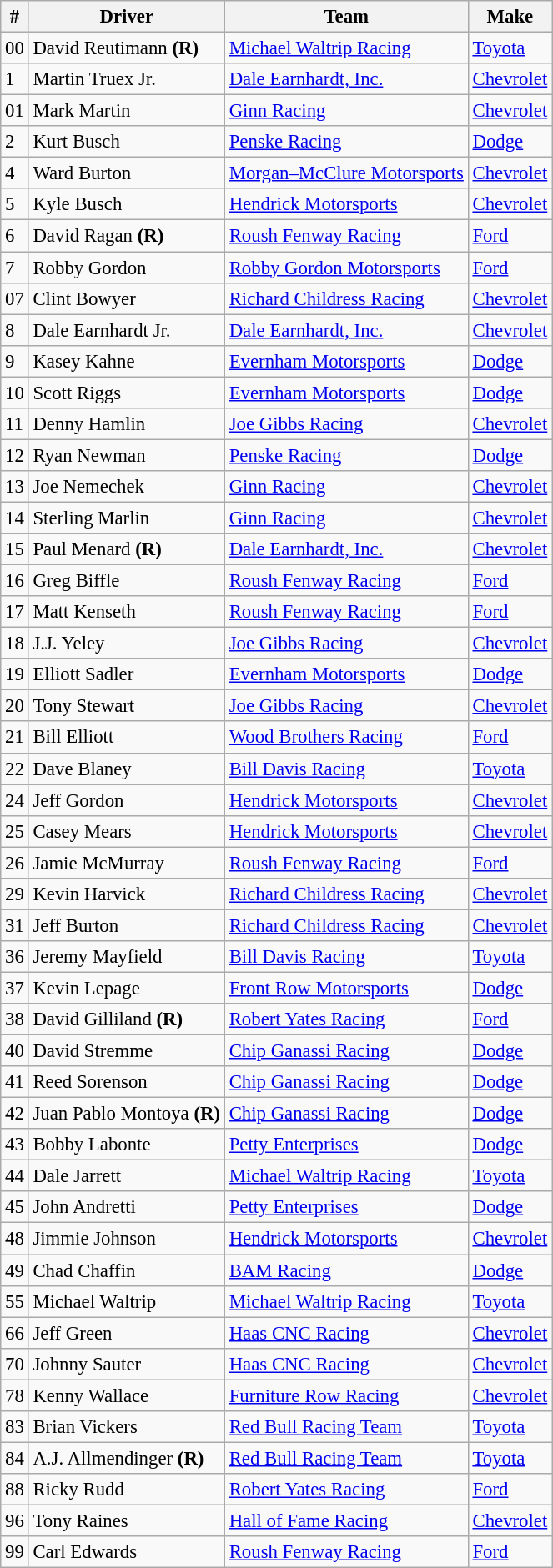<table class="wikitable" style="font-size:95%">
<tr>
<th>#</th>
<th>Driver</th>
<th>Team</th>
<th>Make</th>
</tr>
<tr>
<td>00</td>
<td>David Reutimann <strong>(R)</strong></td>
<td><a href='#'>Michael Waltrip Racing</a></td>
<td><a href='#'>Toyota</a></td>
</tr>
<tr>
<td>1</td>
<td>Martin Truex Jr.</td>
<td><a href='#'>Dale Earnhardt, Inc.</a></td>
<td><a href='#'>Chevrolet</a></td>
</tr>
<tr>
<td>01</td>
<td>Mark Martin</td>
<td><a href='#'>Ginn Racing</a></td>
<td><a href='#'>Chevrolet</a></td>
</tr>
<tr>
<td>2</td>
<td>Kurt Busch</td>
<td><a href='#'>Penske Racing</a></td>
<td><a href='#'>Dodge</a></td>
</tr>
<tr>
<td>4</td>
<td>Ward Burton</td>
<td><a href='#'>Morgan–McClure Motorsports</a></td>
<td><a href='#'>Chevrolet</a></td>
</tr>
<tr>
<td>5</td>
<td>Kyle Busch</td>
<td><a href='#'>Hendrick Motorsports</a></td>
<td><a href='#'>Chevrolet</a></td>
</tr>
<tr>
<td>6</td>
<td>David Ragan <strong>(R)</strong></td>
<td><a href='#'>Roush Fenway Racing</a></td>
<td><a href='#'>Ford</a></td>
</tr>
<tr>
<td>7</td>
<td>Robby Gordon</td>
<td><a href='#'>Robby Gordon Motorsports</a></td>
<td><a href='#'>Ford</a></td>
</tr>
<tr>
<td>07</td>
<td>Clint Bowyer</td>
<td><a href='#'>Richard Childress Racing</a></td>
<td><a href='#'>Chevrolet</a></td>
</tr>
<tr>
<td>8</td>
<td>Dale Earnhardt Jr.</td>
<td><a href='#'>Dale Earnhardt, Inc.</a></td>
<td><a href='#'>Chevrolet</a></td>
</tr>
<tr>
<td>9</td>
<td>Kasey Kahne</td>
<td><a href='#'>Evernham Motorsports</a></td>
<td><a href='#'>Dodge</a></td>
</tr>
<tr>
<td>10</td>
<td>Scott Riggs</td>
<td><a href='#'>Evernham Motorsports</a></td>
<td><a href='#'>Dodge</a></td>
</tr>
<tr>
<td>11</td>
<td>Denny Hamlin</td>
<td><a href='#'>Joe Gibbs Racing</a></td>
<td><a href='#'>Chevrolet</a></td>
</tr>
<tr>
<td>12</td>
<td>Ryan Newman</td>
<td><a href='#'>Penske Racing</a></td>
<td><a href='#'>Dodge</a></td>
</tr>
<tr>
<td>13</td>
<td>Joe Nemechek</td>
<td><a href='#'>Ginn Racing</a></td>
<td><a href='#'>Chevrolet</a></td>
</tr>
<tr>
<td>14</td>
<td>Sterling Marlin</td>
<td><a href='#'>Ginn Racing</a></td>
<td><a href='#'>Chevrolet</a></td>
</tr>
<tr>
<td>15</td>
<td>Paul Menard <strong>(R)</strong></td>
<td><a href='#'>Dale Earnhardt, Inc.</a></td>
<td><a href='#'>Chevrolet</a></td>
</tr>
<tr>
<td>16</td>
<td>Greg Biffle</td>
<td><a href='#'>Roush Fenway Racing</a></td>
<td><a href='#'>Ford</a></td>
</tr>
<tr>
<td>17</td>
<td>Matt Kenseth</td>
<td><a href='#'>Roush Fenway Racing</a></td>
<td><a href='#'>Ford</a></td>
</tr>
<tr>
<td>18</td>
<td>J.J. Yeley</td>
<td><a href='#'>Joe Gibbs Racing</a></td>
<td><a href='#'>Chevrolet</a></td>
</tr>
<tr>
<td>19</td>
<td>Elliott Sadler</td>
<td><a href='#'>Evernham Motorsports</a></td>
<td><a href='#'>Dodge</a></td>
</tr>
<tr>
<td>20</td>
<td>Tony Stewart</td>
<td><a href='#'>Joe Gibbs Racing</a></td>
<td><a href='#'>Chevrolet</a></td>
</tr>
<tr>
<td>21</td>
<td>Bill Elliott</td>
<td><a href='#'>Wood Brothers Racing</a></td>
<td><a href='#'>Ford</a></td>
</tr>
<tr>
<td>22</td>
<td>Dave Blaney</td>
<td><a href='#'>Bill Davis Racing</a></td>
<td><a href='#'>Toyota</a></td>
</tr>
<tr>
<td>24</td>
<td>Jeff Gordon</td>
<td><a href='#'>Hendrick Motorsports</a></td>
<td><a href='#'>Chevrolet</a></td>
</tr>
<tr>
<td>25</td>
<td>Casey Mears</td>
<td><a href='#'>Hendrick Motorsports</a></td>
<td><a href='#'>Chevrolet</a></td>
</tr>
<tr>
<td>26</td>
<td>Jamie McMurray</td>
<td><a href='#'>Roush Fenway Racing</a></td>
<td><a href='#'>Ford</a></td>
</tr>
<tr>
<td>29</td>
<td>Kevin Harvick</td>
<td><a href='#'>Richard Childress Racing</a></td>
<td><a href='#'>Chevrolet</a></td>
</tr>
<tr>
<td>31</td>
<td>Jeff Burton</td>
<td><a href='#'>Richard Childress Racing</a></td>
<td><a href='#'>Chevrolet</a></td>
</tr>
<tr>
<td>36</td>
<td>Jeremy Mayfield</td>
<td><a href='#'>Bill Davis Racing</a></td>
<td><a href='#'>Toyota</a></td>
</tr>
<tr>
<td>37</td>
<td>Kevin Lepage</td>
<td><a href='#'>Front Row Motorsports</a></td>
<td><a href='#'>Dodge</a></td>
</tr>
<tr>
<td>38</td>
<td>David Gilliland <strong>(R)</strong></td>
<td><a href='#'>Robert Yates Racing</a></td>
<td><a href='#'>Ford</a></td>
</tr>
<tr>
<td>40</td>
<td>David Stremme</td>
<td><a href='#'>Chip Ganassi Racing</a></td>
<td><a href='#'>Dodge</a></td>
</tr>
<tr>
<td>41</td>
<td>Reed Sorenson</td>
<td><a href='#'>Chip Ganassi Racing</a></td>
<td><a href='#'>Dodge</a></td>
</tr>
<tr>
<td>42</td>
<td>Juan Pablo Montoya <strong>(R)</strong></td>
<td><a href='#'>Chip Ganassi Racing</a></td>
<td><a href='#'>Dodge</a></td>
</tr>
<tr>
<td>43</td>
<td>Bobby Labonte</td>
<td><a href='#'>Petty Enterprises</a></td>
<td><a href='#'>Dodge</a></td>
</tr>
<tr>
<td>44</td>
<td>Dale Jarrett</td>
<td><a href='#'>Michael Waltrip Racing</a></td>
<td><a href='#'>Toyota</a></td>
</tr>
<tr>
<td>45</td>
<td>John Andretti</td>
<td><a href='#'>Petty Enterprises</a></td>
<td><a href='#'>Dodge</a></td>
</tr>
<tr>
<td>48</td>
<td>Jimmie Johnson</td>
<td><a href='#'>Hendrick Motorsports</a></td>
<td><a href='#'>Chevrolet</a></td>
</tr>
<tr>
<td>49</td>
<td>Chad Chaffin</td>
<td><a href='#'>BAM Racing</a></td>
<td><a href='#'>Dodge</a></td>
</tr>
<tr>
<td>55</td>
<td>Michael Waltrip</td>
<td><a href='#'>Michael Waltrip Racing</a></td>
<td><a href='#'>Toyota</a></td>
</tr>
<tr>
<td>66</td>
<td>Jeff Green</td>
<td><a href='#'>Haas CNC Racing</a></td>
<td><a href='#'>Chevrolet</a></td>
</tr>
<tr>
<td>70</td>
<td>Johnny Sauter</td>
<td><a href='#'>Haas CNC Racing</a></td>
<td><a href='#'>Chevrolet</a></td>
</tr>
<tr>
<td>78</td>
<td>Kenny Wallace</td>
<td><a href='#'>Furniture Row Racing</a></td>
<td><a href='#'>Chevrolet</a></td>
</tr>
<tr>
<td>83</td>
<td>Brian Vickers</td>
<td><a href='#'>Red Bull Racing Team</a></td>
<td><a href='#'>Toyota</a></td>
</tr>
<tr>
<td>84</td>
<td>A.J. Allmendinger <strong>(R)</strong></td>
<td><a href='#'>Red Bull Racing Team</a></td>
<td><a href='#'>Toyota</a></td>
</tr>
<tr>
<td>88</td>
<td>Ricky Rudd</td>
<td><a href='#'>Robert Yates Racing</a></td>
<td><a href='#'>Ford</a></td>
</tr>
<tr>
<td>96</td>
<td>Tony Raines</td>
<td><a href='#'>Hall of Fame Racing</a></td>
<td><a href='#'>Chevrolet</a></td>
</tr>
<tr>
<td>99</td>
<td>Carl Edwards</td>
<td><a href='#'>Roush Fenway Racing</a></td>
<td><a href='#'>Ford</a></td>
</tr>
</table>
